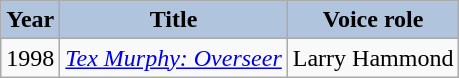<table class="wikitable">
<tr>
<th style="background:#B0C4DE;">Year</th>
<th style="background:#B0C4DE;">Title</th>
<th style="background:#B0C4DE;">Voice role</th>
</tr>
<tr>
<td>1998</td>
<td><em><a href='#'>Tex Murphy: Overseer</a></em></td>
<td>Larry Hammond</td>
</tr>
</table>
